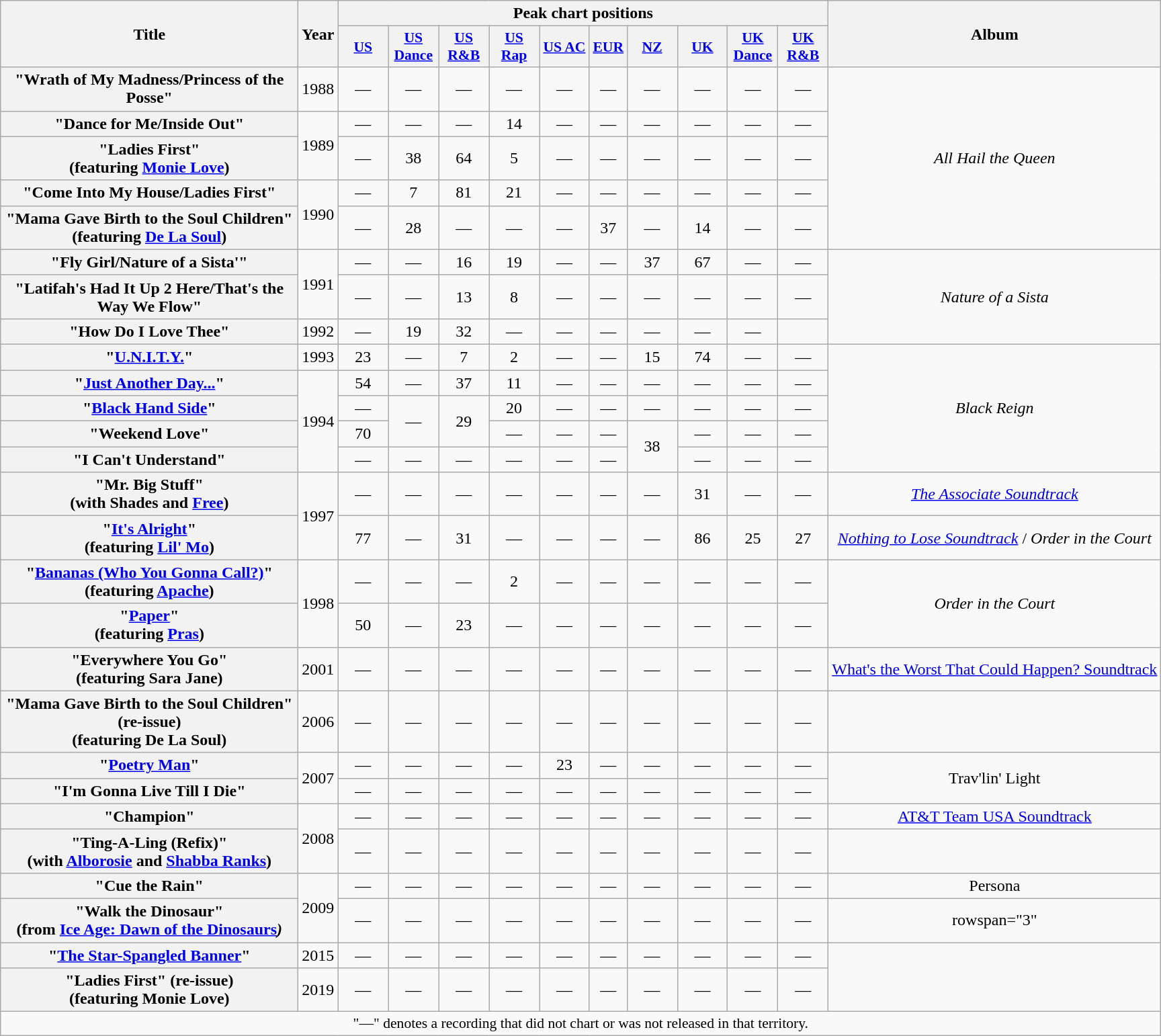<table class="wikitable plainrowheaders" style="text-align:center;" border="1">
<tr>
<th scope="col" rowspan="2" style="width:18em;">Title</th>
<th scope="col" rowspan="2">Year</th>
<th scope="col" colspan="10">Peak chart positions</th>
<th scope="col" rowspan="2">Album</th>
</tr>
<tr>
<th scope="col" style="width:3em;font-size:90%;"><a href='#'>US</a><br></th>
<th scope="col" style="width:3em;font-size:90%;"><a href='#'>US Dance</a><br></th>
<th scope="col" style="width:3em;font-size:90%;"><a href='#'>US R&B</a><br></th>
<th scope="col" style="width:3em;font-size:90%;"><a href='#'>US Rap</a><br></th>
<th scope="col" style="width:3em;font-size:90%;"><a href='#'>US AC</a><br></th>
<th style="width:2em;font-size:90%;"><a href='#'>EUR</a><br></th>
<th scope="col" style="width:3em;font-size:90%;"><a href='#'>NZ</a><br></th>
<th scope="col" style="width:3em;font-size:90%;"><a href='#'>UK</a><br></th>
<th scope="col" style="width:3em;font-size:90%;"><a href='#'>UK Dance</a><br></th>
<th scope="col" style="width:3em;font-size:90%;"><a href='#'>UK R&B</a><br></th>
</tr>
<tr>
<th scope="row">"Wrath of My Madness/Princess of the Posse"</th>
<td>1988</td>
<td align="center">—</td>
<td align="center">—</td>
<td align="center">—</td>
<td align="center">—</td>
<td align="center">—</td>
<td align="center">—</td>
<td align="center">—</td>
<td align="center">—</td>
<td align="center">—</td>
<td align="center">—</td>
<td align="center" rowspan="5"><em>All Hail the Queen</em></td>
</tr>
<tr>
<th scope="row">"Dance for Me/Inside Out"</th>
<td rowspan="2">1989</td>
<td align="center">—</td>
<td align="center">—</td>
<td align="center">—</td>
<td align="center">14</td>
<td align="center">—</td>
<td align="center">—</td>
<td align="center">—</td>
<td align="center">—</td>
<td align="center">—</td>
<td align="center">—</td>
</tr>
<tr>
<th scope="row">"Ladies First"<br><span>(featuring <a href='#'>Monie Love</a>)</span></th>
<td align="center">—</td>
<td align="center">38</td>
<td align="center">64</td>
<td align="center">5</td>
<td align="center">—</td>
<td align="center">—</td>
<td align="center">—</td>
<td align="center">—</td>
<td align="center">—</td>
<td align="center">—</td>
</tr>
<tr>
<th scope="row">"Come Into My House/Ladies First"</th>
<td rowspan="2">1990</td>
<td align="center">—</td>
<td align="center">7</td>
<td align="center">81</td>
<td align="center">21</td>
<td align="center">—</td>
<td align="center">—</td>
<td align="center">—</td>
<td align="center">—</td>
<td align="center">—</td>
<td align="center">—</td>
</tr>
<tr>
<th scope="row">"Mama Gave Birth to the Soul Children"<br><span>(featuring <a href='#'>De La Soul</a>)</span></th>
<td align="center">—</td>
<td align="center">28</td>
<td align="center">—</td>
<td align="center">—</td>
<td align="center">—</td>
<td align="center">37</td>
<td align="center">—</td>
<td align="center">14</td>
<td align="center">—</td>
<td align="center">—</td>
</tr>
<tr>
<th scope="row">"Fly Girl/Nature of a Sista'"</th>
<td rowspan="2">1991</td>
<td align="center">—</td>
<td align="center">—</td>
<td align="center">16</td>
<td align="center">19</td>
<td align="center">—</td>
<td align="center">—</td>
<td align="center">37</td>
<td align="center">67</td>
<td align="center">—</td>
<td align="center">—</td>
<td align="center" rowspan="3"><em>Nature of a Sista</em></td>
</tr>
<tr>
<th scope="row">"Latifah's Had It Up 2 Here/That's the Way We Flow"</th>
<td align="center">—</td>
<td align="center">—</td>
<td align="center">13</td>
<td align="center">8</td>
<td align="center">—</td>
<td align="center">—</td>
<td align="center">—</td>
<td align="center">—</td>
<td align="center">—</td>
<td align="center">—</td>
</tr>
<tr>
<th scope="row">"How Do I Love Thee"</th>
<td>1992</td>
<td align="center">—</td>
<td align="center">19</td>
<td align="center">32</td>
<td align="center">—</td>
<td align="center">—</td>
<td align="center">—</td>
<td align="center">—</td>
<td align="center">—</td>
<td align="center">—</td>
</tr>
<tr>
<th scope="row">"<a href='#'>U.N.I.T.Y.</a>"</th>
<td>1993</td>
<td align="center">23</td>
<td align="center">—</td>
<td align="center">7</td>
<td align="center">2</td>
<td align="center">—</td>
<td align="center">—</td>
<td align="center">15</td>
<td align="center">74</td>
<td align="center">—</td>
<td align="center">—</td>
<td align="center" rowspan="5"><em>Black Reign</em></td>
</tr>
<tr>
<th scope="row">"<a href='#'>Just Another Day...</a>"</th>
<td rowspan="4">1994</td>
<td align="center">54</td>
<td align="center">—</td>
<td align="center">37</td>
<td align="center">11</td>
<td align="center">—</td>
<td align="center">—</td>
<td align="center">—</td>
<td align="center">—</td>
<td align="center">—</td>
<td align="center">—</td>
</tr>
<tr>
<th scope="row">"<a href='#'>Black Hand Side</a>"</th>
<td align="center">—</td>
<td align="center" rowspan="2">—</td>
<td align="center" rowspan="2">29</td>
<td align="center">20</td>
<td align="center">—</td>
<td align="center">—</td>
<td align="center">—</td>
<td align="center">—</td>
<td align="center">—</td>
<td align="center">—</td>
</tr>
<tr>
<th scope="row">"Weekend Love"</th>
<td align="center">70</td>
<td align="center">—</td>
<td align="center">—</td>
<td align="center">—</td>
<td align="center" rowspan="2">38</td>
<td align="center">—</td>
<td align="center">—</td>
<td align="center">—</td>
</tr>
<tr>
<th scope="row">"I Can't Understand"</th>
<td align="center">—</td>
<td align="center">—</td>
<td align="center">—</td>
<td align="center">—</td>
<td align="center">—</td>
<td align="center">—</td>
<td align="center">—</td>
<td align="center">—</td>
<td align="center">—</td>
</tr>
<tr>
<th scope="row">"Mr. Big Stuff"<br><span>(with Shades and <a href='#'>Free</a>)</span></th>
<td rowspan="2">1997</td>
<td align="center">—</td>
<td align="center">—</td>
<td align="center">—</td>
<td align="center">—</td>
<td align="center">—</td>
<td align="center">—</td>
<td align="center">—</td>
<td align="center">31</td>
<td align="center">—</td>
<td align="center">—</td>
<td><em><a href='#'>The Associate Soundtrack</a></em></td>
</tr>
<tr>
<th scope="row">"<a href='#'>It's Alright</a>"<br><span>(featuring <a href='#'>Lil' Mo</a>)</span></th>
<td align="center">77</td>
<td align="center">—</td>
<td align="center">31</td>
<td align="center">—</td>
<td align="center">—</td>
<td align="center">—</td>
<td align="center">—</td>
<td align="center">86</td>
<td align="center">25</td>
<td align="center">27</td>
<td><em><a href='#'>Nothing to Lose Soundtrack</a></em> / <em>Order in the Court</em></td>
</tr>
<tr>
<th scope="row">"<a href='#'>Bananas (Who You Gonna Call?)</a>"<br><span>(featuring <a href='#'>Apache</a>)</span></th>
<td rowspan="2">1998</td>
<td align="center">—</td>
<td align="center">—</td>
<td align="center">—</td>
<td align="center">2</td>
<td align="center">—</td>
<td align="center">—</td>
<td align="center">—</td>
<td align="center">—</td>
<td align="center">—</td>
<td align="center">—</td>
<td align="center" rowspan="2"><em>Order in the Court<strong></td>
</tr>
<tr>
<th scope="row">"<a href='#'>Paper</a>"<br><span>(featuring <a href='#'>Pras</a>)</span></th>
<td align="center">50</td>
<td align="center">—</td>
<td align="center">23</td>
<td align="center">—</td>
<td align="center">—</td>
<td align="center">—</td>
<td align="center">—</td>
<td align="center">—</td>
<td align="center">—</td>
<td align="center">—</td>
</tr>
<tr>
<th scope="row">"Everywhere You Go"<br><span>(featuring Sara Jane)</span></th>
<td>2001</td>
<td align="center">—</td>
<td align="center">—</td>
<td align="center">—</td>
<td align="center">—</td>
<td align="center">—</td>
<td align="center">—</td>
<td align="center">—</td>
<td align="center">—</td>
<td align="center">—</td>
<td align="center">—</td>
<td></em><a href='#'>What's the Worst That Could Happen? Soundtrack</a><em></td>
</tr>
<tr>
<th scope="row">"Mama Gave Birth to the Soul Children" (re-issue)<br><span>(featuring De La Soul)</span></th>
<td>2006</td>
<td align="center">—</td>
<td align="center">—</td>
<td align="center">—</td>
<td align="center">—</td>
<td align="center">—</td>
<td align="center">—</td>
<td align="center">—</td>
<td align="center">—</td>
<td align="center">—</td>
<td align="center">—</td>
<td></td>
</tr>
<tr>
<th scope="row">"<a href='#'>Poetry Man</a>"</th>
<td rowspan="2">2007</td>
<td align="center">—</td>
<td align="center">—</td>
<td align="center">—</td>
<td align="center">—</td>
<td align="center">23</td>
<td align="center">—</td>
<td align="center">—</td>
<td align="center">—</td>
<td align="center">—</td>
<td align="center">—</td>
<td rowspan="2"></em>Trav'lin' Light<em></td>
</tr>
<tr>
<th scope="row">"I'm Gonna Live Till I Die"</th>
<td align="center">—</td>
<td align="center">—</td>
<td align="center">—</td>
<td align="center">—</td>
<td align="center">—</td>
<td align="center">—</td>
<td align="center">—</td>
<td align="center">—</td>
<td align="center">—</td>
<td align="center">—</td>
</tr>
<tr>
<th scope="row">"Champion"</th>
<td rowspan="2">2008</td>
<td align="center">—</td>
<td align="center">—</td>
<td align="center">—</td>
<td align="center">—</td>
<td align="center">—</td>
<td align="center">—</td>
<td align="center">—</td>
<td align="center">—</td>
<td align="center">—</td>
<td align="center">—</td>
<td></em><a href='#'>AT&T Team USA Soundtrack</a><em></td>
</tr>
<tr>
<th scope="row">"Ting-A-Ling (Refix)"<br><span>(with <a href='#'>Alborosie</a> and <a href='#'>Shabba Ranks</a>)</span></th>
<td align="center">—</td>
<td align="center">—</td>
<td align="center">—</td>
<td align="center">—</td>
<td align="center">—</td>
<td align="center">—</td>
<td align="center">—</td>
<td align="center">—</td>
<td align="center">—</td>
<td align="center">—</td>
<td></td>
</tr>
<tr>
<th scope="row">"Cue the Rain"</th>
<td rowspan="2">2009</td>
<td align="center">—</td>
<td align="center">—</td>
<td align="center">—</td>
<td align="center">—</td>
<td align="center">—</td>
<td align="center">—</td>
<td align="center">—</td>
<td align="center">—</td>
<td align="center">—</td>
<td align="center">—</td>
<td></em>Persona<em></td>
</tr>
<tr>
<th scope="row">"Walk the Dinosaur"<br>(from </em><a href='#'>Ice Age: Dawn of the Dinosaurs</a><em>)</th>
<td align="center">—</td>
<td align="center">—</td>
<td align="center">—</td>
<td align="center">—</td>
<td align="center">—</td>
<td align="center">—</td>
<td align="center">—</td>
<td align="center">—</td>
<td align="center">—</td>
<td align="center">—</td>
<td>rowspan="3" </td>
</tr>
<tr>
<th scope="row">"<a href='#'>The Star-Spangled Banner</a>"</th>
<td>2015</td>
<td align="center">—</td>
<td align="center">—</td>
<td align="center">—</td>
<td align="center">—</td>
<td align="center">—</td>
<td align="center">—</td>
<td align="center">—</td>
<td align="center">—</td>
<td align="center">—</td>
<td align="center">—</td>
</tr>
<tr>
<th scope="row">"Ladies First" (re-issue)<br><span>(featuring Monie Love)</span></th>
<td>2019</td>
<td align="center">—</td>
<td align="center">—</td>
<td align="center">—</td>
<td align="center">—</td>
<td align="center">—</td>
<td align="center">—</td>
<td align="center">—</td>
<td align="center">—</td>
<td align="center">—</td>
<td align="center">—</td>
</tr>
<tr>
<td colspan="13" style="font-size:90%">"—" denotes a recording that did not chart or was not released in that territory.</td>
</tr>
</table>
